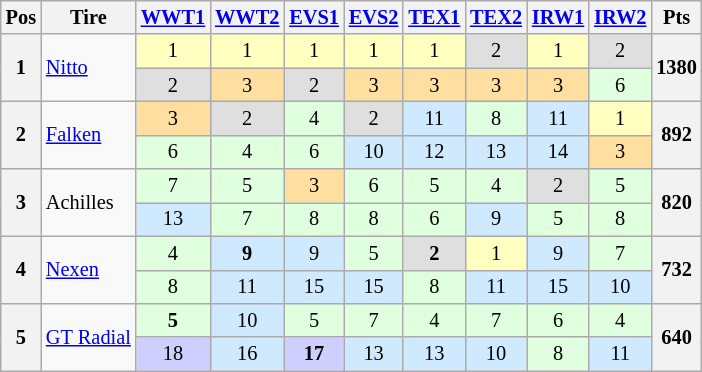<table class="wikitable" style="font-size:85%;text-align:center">
<tr>
<th>Pos</th>
<th>Tire</th>
<th><a href='#'>WWT1</a></th>
<th><a href='#'>WWT2</a></th>
<th><a href='#'>EVS1</a></th>
<th><a href='#'>EVS2</a></th>
<th><a href='#'>TEX1</a></th>
<th><a href='#'>TEX2</a></th>
<th><a href='#'>IRW1</a></th>
<th><a href='#'>IRW2</a></th>
<th>Pts</th>
</tr>
<tr>
<th rowspan=2>1</th>
<td rowspan=2 align=left><a href='#'>Nitto</a></td>
<td style="background:#ffffbf;">1</td>
<td style="background:#ffffbf;">1</td>
<td style="background:#ffffbf;">1</td>
<td style="background:#ffffbf;">1</td>
<td style="background:#ffffbf;">1</td>
<td style="background:#dfdfdf;">2</td>
<td style="background:#ffffbf;">1</td>
<td style="background:#dfdfdf;">2</td>
<th rowspan=2>1380</th>
</tr>
<tr>
<td style="background:#dfdfdf;">2</td>
<td style="background:#ffdf9f;">3</td>
<td style="background:#dfdfdf;">2</td>
<td style="background:#ffdf9f;">3</td>
<td style="background:#ffdf9f;">3</td>
<td style="background:#ffdf9f;">3</td>
<td style="background:#ffdf9f;">3</td>
<td style="background:#dfffdf;">6</td>
</tr>
<tr>
<th rowspan=2>2</th>
<td rowspan=2 align=left><a href='#'>Falken</a></td>
<td style="background:#ffdf9f;">3</td>
<td style="background:#dfdfdf;">2</td>
<td style="background:#dfffdf;">4</td>
<td style="background:#dfdfdf;">2</td>
<td style="background:#cfeaff;">11</td>
<td style="background:#dfffdf;">8</td>
<td style="background:#cfeaff;">11</td>
<td style="background:#ffffbf;">1</td>
<th rowspan=2>892</th>
</tr>
<tr>
<td style="background:#dfffdf;">6</td>
<td style="background:#dfffdf;">4</td>
<td style="background:#dfffdf;">6</td>
<td style="background:#cfeaff;">10</td>
<td style="background:#cfeaff;">12</td>
<td style="background:#cfeaff;">13</td>
<td style="background:#cfeaff;">14</td>
<td style="background:#ffdf9f;">3</td>
</tr>
<tr>
<th rowspan=2>3</th>
<td rowspan=2 align=left>Achilles</td>
<td style="background:#dfffdf;">7</td>
<td style="background:#dfffdf;">5</td>
<td style="background:#ffdf9f;">3</td>
<td style="background:#dfffdf;">6</td>
<td style="background:#dfffdf;">5</td>
<td style="background:#dfffdf;">4</td>
<td style="background:#dfdfdf;">2</td>
<td style="background:#dfffdf;">5</td>
<th rowspan=2>820</th>
</tr>
<tr>
<td style="background:#cfeaff;">13</td>
<td style="background:#dfffdf;">7</td>
<td style="background:#dfffdf;">8</td>
<td style="background:#dfffdf;">8</td>
<td style="background:#dfffdf;">6</td>
<td style="background:#cfeaff;">9</td>
<td style="background:#dfffdf;">5</td>
<td style="background:#dfffdf;">8</td>
</tr>
<tr>
<th rowspan=2>4</th>
<td rowspan=2 align=left><a href='#'>Nexen</a></td>
<td style="background:#dfffdf;">4</td>
<td style="background:#cfeaff;"><strong>9</strong></td>
<td style="background:#cfeaff;">9</td>
<td style="background:#dfffdf;">5</td>
<td style="background:#dfdfdf;"><strong>2</strong></td>
<td style="background:#ffffbf;">1</td>
<td style="background:#cfeaff;">9</td>
<td style="background:#dfffdf;">7</td>
<th rowspan=2>732</th>
</tr>
<tr>
<td style="background:#dfffdf;">8</td>
<td style="background:#cfeaff;">11</td>
<td style="background:#cfeaff;">15</td>
<td style="background:#cfeaff;">15</td>
<td style="background:#dfffdf;">8</td>
<td style="background:#cfeaff;">11</td>
<td style="background:#cfeaff;">15</td>
<td style="background:#cfeaff;">10</td>
</tr>
<tr>
<th rowspan=2>5</th>
<td rowspan=2 align=left><a href='#'>GT Radial</a></td>
<td style="background:#dfffdf;"><strong>5</strong></td>
<td style="background:#cfeaff;">10</td>
<td style="background:#dfffdf;">5</td>
<td style="background:#dfffdf;">7</td>
<td style="background:#dfffdf;">4</td>
<td style="background:#dfffdf;">7</td>
<td style="background:#dfffdf;">6</td>
<td style="background:#dfffdf;">4</td>
<th rowspan=2>640</th>
</tr>
<tr>
<td style="background:#cfcfff;">18</td>
<td style="background:#cfeaff;">16</td>
<td style="background:#cfcfff;"><strong>17</strong></td>
<td style="background:#cfeaff;">13</td>
<td style="background:#cfeaff;">13</td>
<td style="background:#cfeaff;">10</td>
<td style="background:#dfffdf;">8</td>
<td style="background:#cfeaff;">11</td>
</tr>
</table>
